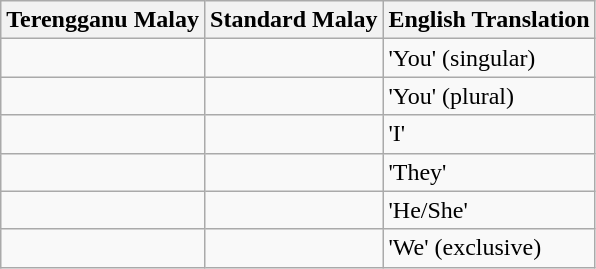<table class="wikitable">
<tr>
<th>Terengganu Malay</th>
<th>Standard Malay</th>
<th>English Translation</th>
</tr>
<tr>
<td></td>
<td></td>
<td>'You' (singular)</td>
</tr>
<tr>
<td></td>
<td></td>
<td>'You' (plural)</td>
</tr>
<tr>
<td></td>
<td></td>
<td>'I'</td>
</tr>
<tr>
<td></td>
<td></td>
<td>'They'</td>
</tr>
<tr>
<td></td>
<td></td>
<td>'He/She'</td>
</tr>
<tr>
<td></td>
<td></td>
<td>'We' (exclusive)</td>
</tr>
</table>
